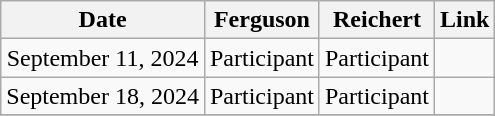<table class="wikitable" style="text-align:center">
<tr>
<th>Date</th>
<th>Ferguson</th>
<th>Reichert</th>
<th>Link</th>
</tr>
<tr>
<td>September 11, 2024</td>
<td>Participant</td>
<td>Participant</td>
<td style="text-align:left"></td>
</tr>
<tr>
<td>September 18, 2024</td>
<td>Participant</td>
<td>Participant</td>
<td align=left></td>
</tr>
<tr>
</tr>
</table>
